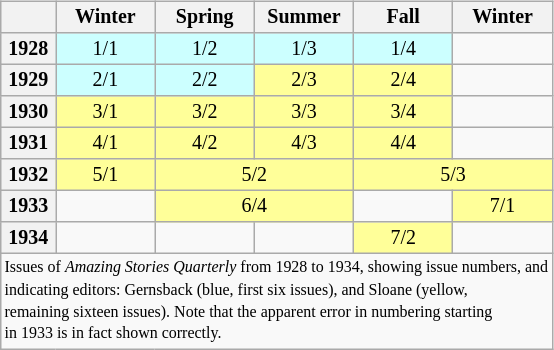<table class="wikitable" style="font-size: 10pt; line-height: 11pt; margin-left: 2em; text-align: center; float: right">
<tr>
<th></th>
<th>Winter</th>
<th>Spring</th>
<th>Summer</th>
<th>Fall</th>
<th>Winter</th>
</tr>
<tr>
<th>1928</th>
<td bgcolor=#ccffff>1/1</td>
<td bgcolor=#ccffff>1/2</td>
<td bgcolor=#ccffff>1/3</td>
<td bgcolor=#ccffff>1/4</td>
<td></td>
</tr>
<tr>
<th style="width:10%;">1929</th>
<td style="width:18%;" bgcolor=#ccffff>2/1</td>
<td style="width:18%;" bgcolor=#ccffff>2/2</td>
<td style="width:18%;" bgcolor=#ffff99>2/3</td>
<td style="width:18%;" bgcolor=#ffff99>2/4</td>
<td></td>
</tr>
<tr>
<th>1930</th>
<td bgcolor=#ffff99>3/1</td>
<td bgcolor=#ffff99>3/2</td>
<td bgcolor=#ffff99>3/3</td>
<td bgcolor=#ffff99>3/4</td>
<td></td>
</tr>
<tr>
<th>1931</th>
<td bgcolor=#ffff99>4/1</td>
<td bgcolor=#ffff99>4/2</td>
<td bgcolor=#ffff99>4/3</td>
<td bgcolor=#ffff99>4/4</td>
<td></td>
</tr>
<tr>
<th>1932</th>
<td bgcolor=#ffff99>5/1</td>
<td colspan="2" bgcolor=#ffff99>5/2</td>
<td colspan="2" bgcolor=#ffff99>5/3</td>
</tr>
<tr>
<th>1933</th>
<td></td>
<td colspan="2" bgcolor=#ffff99>6/4</td>
<td></td>
<td bgcolor=#ffff99>7/1</td>
</tr>
<tr>
<th>1934</th>
<td></td>
<td></td>
<td></td>
<td bgcolor=#ffff99>7/2</td>
<td></td>
</tr>
<tr>
<td colspan="13" style=" width:100%; font-size: 8pt; text-align:left">Issues of <em>Amazing Stories Quarterly</em> from 1928 to 1934, showing issue numbers, and<br>indicating editors: Gernsback (blue, first six issues), and Sloane (yellow,<br>remaining sixteen issues). Note that the apparent error in numbering starting<br>in 1933 is in fact shown correctly.</td>
</tr>
</table>
